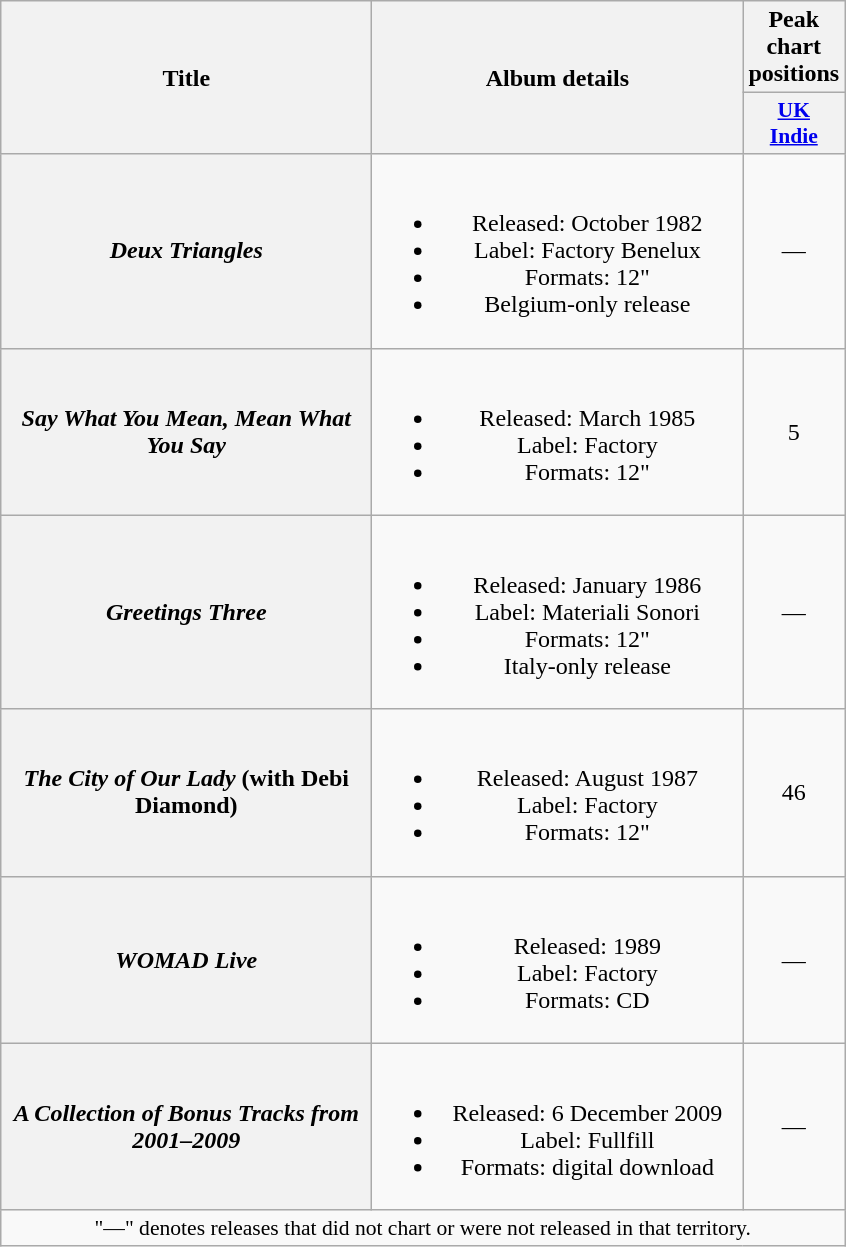<table class="wikitable plainrowheaders" style="text-align:center;">
<tr>
<th rowspan="2" scope="col" style="width:15em;">Title</th>
<th rowspan="2" scope="col" style="width:15em;">Album details</th>
<th>Peak chart positions</th>
</tr>
<tr>
<th scope="col" style="width:2em;font-size:90%;"><a href='#'>UK<br>Indie</a><br></th>
</tr>
<tr>
<th scope="row"><em>Deux Triangles</em></th>
<td><br><ul><li>Released: October 1982</li><li>Label: Factory Benelux</li><li>Formats: 12"</li><li>Belgium-only release</li></ul></td>
<td>—</td>
</tr>
<tr>
<th scope="row"><em>Say What You Mean, Mean What You Say</em></th>
<td><br><ul><li>Released: March 1985</li><li>Label: Factory</li><li>Formats: 12"</li></ul></td>
<td>5</td>
</tr>
<tr>
<th scope="row"><em>Greetings Three</em></th>
<td><br><ul><li>Released: January 1986</li><li>Label: Materiali Sonori</li><li>Formats: 12"</li><li>Italy-only release</li></ul></td>
<td>—</td>
</tr>
<tr>
<th scope="row"><em>The City of Our Lady</em> (with Debi Diamond)</th>
<td><br><ul><li>Released: August 1987</li><li>Label: Factory</li><li>Formats: 12"</li></ul></td>
<td>46</td>
</tr>
<tr>
<th scope="row"><em>WOMAD Live</em></th>
<td><br><ul><li>Released: 1989</li><li>Label: Factory</li><li>Formats: CD</li></ul></td>
<td>—</td>
</tr>
<tr>
<th scope="row"><em>A Collection of Bonus Tracks from 2001–2009</em></th>
<td><br><ul><li>Released: 6 December 2009</li><li>Label: Fullfill</li><li>Formats: digital download</li></ul></td>
<td>—</td>
</tr>
<tr>
<td colspan="3" style="font-size:90%">"—" denotes releases that did not chart or were not released in that territory.</td>
</tr>
</table>
